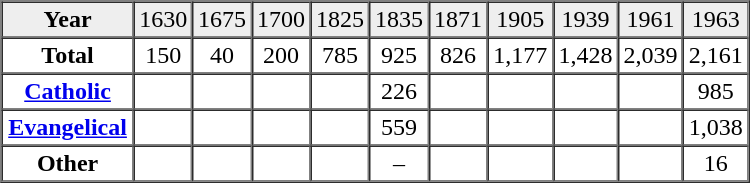<table border="1" cellpadding="2" cellspacing="0" width="500">
<tr bgcolor="#eeeeee" align="center">
<td><strong>Year</strong></td>
<td>1630</td>
<td>1675</td>
<td>1700</td>
<td>1825</td>
<td>1835</td>
<td>1871</td>
<td>1905</td>
<td>1939</td>
<td>1961</td>
<td>1963</td>
</tr>
<tr align="center">
<td><strong>Total</strong></td>
<td>150</td>
<td>40</td>
<td>200</td>
<td>785</td>
<td>925</td>
<td>826</td>
<td>1,177</td>
<td>1,428</td>
<td>2,039</td>
<td>2,161</td>
</tr>
<tr align="center">
<td><strong><a href='#'>Catholic</a></strong></td>
<td> </td>
<td> </td>
<td> </td>
<td> </td>
<td>226</td>
<td> </td>
<td> </td>
<td> </td>
<td> </td>
<td>985</td>
</tr>
<tr align="center">
<td><strong><a href='#'>Evangelical</a></strong></td>
<td> </td>
<td> </td>
<td> </td>
<td> </td>
<td>559</td>
<td> </td>
<td> </td>
<td> </td>
<td> </td>
<td>1,038</td>
</tr>
<tr align="center">
<td><strong>Other</strong></td>
<td> </td>
<td> </td>
<td> </td>
<td> </td>
<td>–</td>
<td> </td>
<td> </td>
<td> </td>
<td> </td>
<td>16</td>
</tr>
</table>
